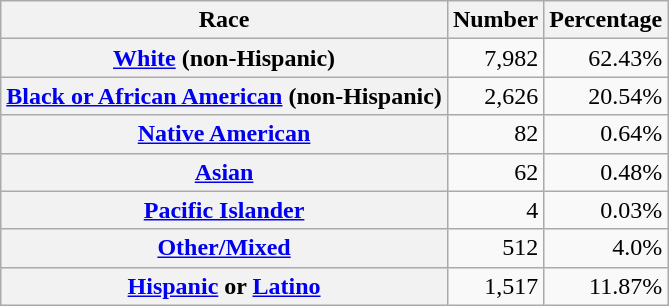<table class="wikitable" style="text-align:right">
<tr>
<th scope="col">Race</th>
<th scope="col">Number</th>
<th scope="col">Percentage</th>
</tr>
<tr>
<th scope="row"><a href='#'>White</a> (non-Hispanic)</th>
<td>7,982</td>
<td>62.43%</td>
</tr>
<tr>
<th scope="row"><a href='#'>Black or African American</a> (non-Hispanic)</th>
<td>2,626</td>
<td>20.54%</td>
</tr>
<tr>
<th scope="row"><a href='#'>Native American</a></th>
<td>82</td>
<td>0.64%</td>
</tr>
<tr>
<th scope="row"><a href='#'>Asian</a></th>
<td>62</td>
<td>0.48%</td>
</tr>
<tr>
<th scope="row"><a href='#'>Pacific Islander</a></th>
<td>4</td>
<td>0.03%</td>
</tr>
<tr>
<th scope="row"><a href='#'>Other/Mixed</a></th>
<td>512</td>
<td>4.0%</td>
</tr>
<tr>
<th scope="row"><a href='#'>Hispanic</a> or <a href='#'>Latino</a></th>
<td>1,517</td>
<td>11.87%</td>
</tr>
</table>
